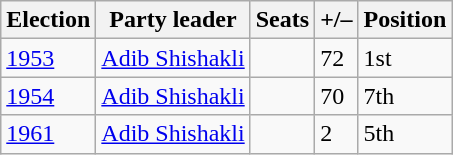<table class="wikitable">
<tr>
<th><strong>Election</strong></th>
<th>Party leader</th>
<th><strong>Seats</strong></th>
<th>+/–</th>
<th><strong>Position</strong></th>
</tr>
<tr>
<td><a href='#'>1953</a></td>
<td><a href='#'>Adib Shishakli</a></td>
<td></td>
<td> 72</td>
<td> 1st</td>
</tr>
<tr>
<td><a href='#'>1954</a></td>
<td><a href='#'>Adib Shishakli</a></td>
<td></td>
<td> 70</td>
<td> 7th</td>
</tr>
<tr>
<td><a href='#'>1961</a></td>
<td><a href='#'>Adib Shishakli</a></td>
<td></td>
<td> 2</td>
<td> 5th</td>
</tr>
</table>
